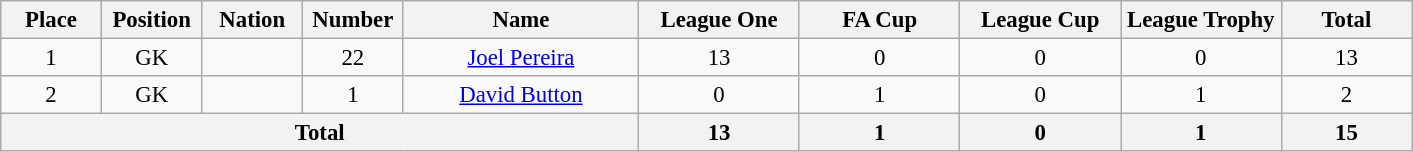<table class="wikitable" style="font-size: 95%; text-align: center;">
<tr>
<th width=60>Place</th>
<th width=60>Position</th>
<th width=60>Nation</th>
<th width=60>Number</th>
<th width=150>Name</th>
<th width=100>League One</th>
<th width=100>FA Cup</th>
<th width=100>League Cup</th>
<th width=100>League Trophy</th>
<th width=80><strong>Total</strong></th>
</tr>
<tr>
<td>1</td>
<td>GK</td>
<td></td>
<td>22</td>
<td><a href='#'>Joel Pereira</a></td>
<td>13</td>
<td>0</td>
<td>0</td>
<td>0</td>
<td>13</td>
</tr>
<tr>
<td>2</td>
<td>GK</td>
<td></td>
<td>1</td>
<td><a href='#'>David Button</a></td>
<td>0</td>
<td>1</td>
<td>0</td>
<td>1</td>
<td>2</td>
</tr>
<tr>
<th colspan="5"><strong>Total</strong></th>
<th>13</th>
<th>1</th>
<th>0</th>
<th>1</th>
<th><strong>15</strong></th>
</tr>
</table>
